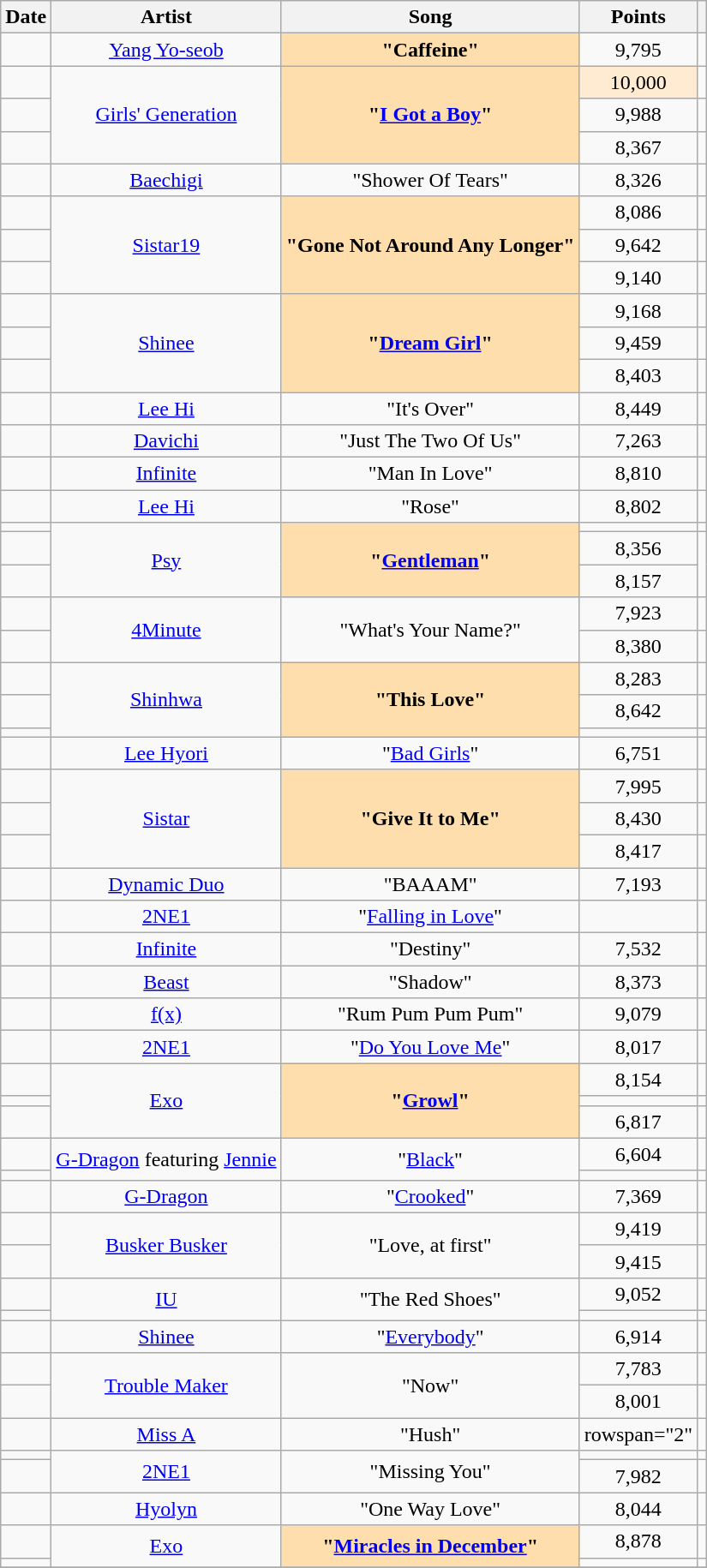<table class="wikitable sortable" style=text-align:center>
<tr>
<th>Date</th>
<th>Artist</th>
<th>Song</th>
<th>Points</th>
<th class=unsortable></th>
</tr>
<tr>
<td></td>
<td><a href='#'>Yang Yo-seob</a></td>
<td style="font-weight: bold; background: navajowhite;">"Caffeine"</td>
<td>9,795</td>
<td></td>
</tr>
<tr>
<td></td>
<td rowspan="3"><a href='#'>Girls' Generation</a></td>
<td style="font-weight: bold; background:navajowhite;" rowspan="3">"<a href='#'>I Got a Boy</a>"</td>
<td style="background:#ffebd2;">10,000</td>
<td></td>
</tr>
<tr>
<td></td>
<td>9,988</td>
<td></td>
</tr>
<tr>
<td></td>
<td>8,367</td>
<td></td>
</tr>
<tr>
<td></td>
<td><a href='#'>Baechigi</a></td>
<td>"Shower Of Tears"</td>
<td>8,326</td>
<td></td>
</tr>
<tr>
<td></td>
<td rowspan="3"><a href='#'>Sistar19</a></td>
<td style="font-weight: bold; background:navajowhite;" rowspan="3">"Gone Not Around Any Longer"</td>
<td>8,086</td>
<td></td>
</tr>
<tr>
<td></td>
<td>9,642</td>
<td></td>
</tr>
<tr>
<td></td>
<td>9,140</td>
<td></td>
</tr>
<tr>
<td></td>
<td rowspan="3"><a href='#'>Shinee</a></td>
<td style="font-weight: bold; background:navajowhite;" rowspan="3">"<a href='#'>Dream Girl</a>"</td>
<td>9,168</td>
<td></td>
</tr>
<tr>
<td></td>
<td>9,459</td>
<td></td>
</tr>
<tr>
<td></td>
<td>8,403</td>
<td></td>
</tr>
<tr>
<td></td>
<td><a href='#'>Lee Hi</a></td>
<td>"It's Over"</td>
<td>8,449</td>
<td></td>
</tr>
<tr>
<td></td>
<td><a href='#'>Davichi</a></td>
<td>"Just The Two Of Us"</td>
<td>7,263</td>
<td></td>
</tr>
<tr>
<td></td>
<td><a href='#'>Infinite</a></td>
<td>"Man In Love"</td>
<td>8,810</td>
<td></td>
</tr>
<tr>
<td></td>
<td><a href='#'>Lee Hi</a></td>
<td>"Rose"</td>
<td>8,802</td>
<td></td>
</tr>
<tr>
<td></td>
<td rowspan="3"><a href='#'>Psy</a></td>
<td style="font-weight: bold; background:navajowhite;" rowspan="3">"<a href='#'>Gentleman</a>"</td>
<td></td>
<td></td>
</tr>
<tr>
<td></td>
<td>8,356</td>
<td rowspan="2"></td>
</tr>
<tr>
<td></td>
<td>8,157</td>
</tr>
<tr>
<td></td>
<td rowspan="2"><a href='#'>4Minute</a></td>
<td rowspan="2">"What's Your Name?"</td>
<td>7,923</td>
<td></td>
</tr>
<tr>
<td></td>
<td>8,380</td>
<td></td>
</tr>
<tr>
<td></td>
<td rowspan="3"><a href='#'>Shinhwa</a></td>
<td style="font-weight: bold; background:navajowhite;" rowspan="3">"This Love"</td>
<td>8,283</td>
<td></td>
</tr>
<tr>
<td></td>
<td>8,642</td>
<td></td>
</tr>
<tr>
<td></td>
<td></td>
<td></td>
</tr>
<tr>
<td></td>
<td><a href='#'>Lee Hyori</a></td>
<td>"<a href='#'>Bad Girls</a>"</td>
<td>6,751</td>
<td></td>
</tr>
<tr>
<td></td>
<td rowspan="3"><a href='#'>Sistar</a></td>
<td style="font-weight: bold; background:navajowhite;" rowspan="3">"Give It to Me"</td>
<td>7,995</td>
<td></td>
</tr>
<tr>
<td></td>
<td>8,430</td>
<td></td>
</tr>
<tr>
<td></td>
<td>8,417</td>
<td></td>
</tr>
<tr>
<td></td>
<td><a href='#'>Dynamic Duo</a></td>
<td>"BAAAM"</td>
<td>7,193</td>
<td></td>
</tr>
<tr>
<td></td>
<td><a href='#'>2NE1</a></td>
<td>"<a href='#'>Falling in Love</a>"</td>
<td></td>
<td></td>
</tr>
<tr>
<td></td>
<td><a href='#'>Infinite</a></td>
<td>"Destiny"</td>
<td>7,532</td>
<td></td>
</tr>
<tr>
<td></td>
<td><a href='#'>Beast</a></td>
<td>"Shadow"</td>
<td>8,373</td>
<td></td>
</tr>
<tr>
<td></td>
<td><a href='#'>f(x)</a></td>
<td>"Rum Pum Pum Pum"</td>
<td>9,079</td>
<td></td>
</tr>
<tr>
<td></td>
<td><a href='#'>2NE1</a></td>
<td>"<a href='#'>Do You Love Me</a>"</td>
<td>8,017</td>
<td></td>
</tr>
<tr>
<td></td>
<td rowspan="3"><a href='#'>Exo</a></td>
<td style="font-weight: bold; background:navajowhite;" rowspan="3">"<a href='#'>Growl</a>"</td>
<td>8,154</td>
<td></td>
</tr>
<tr>
<td></td>
<td></td>
<td></td>
</tr>
<tr>
<td></td>
<td>6,817</td>
<td></td>
</tr>
<tr>
<td></td>
<td rowspan="2"><a href='#'>G-Dragon</a> featuring <a href='#'>Jennie</a></td>
<td rowspan="2">"<a href='#'>Black</a>"</td>
<td>6,604</td>
<td></td>
</tr>
<tr>
<td></td>
<td></td>
<td></td>
</tr>
<tr>
<td></td>
<td><a href='#'>G-Dragon</a></td>
<td>"<a href='#'>Crooked</a>"</td>
<td>7,369</td>
<td></td>
</tr>
<tr>
<td></td>
<td rowspan="2"><a href='#'>Busker Busker</a></td>
<td rowspan="2">"Love, at first"</td>
<td>9,419</td>
<td></td>
</tr>
<tr>
<td></td>
<td>9,415</td>
<td></td>
</tr>
<tr>
<td></td>
<td rowspan="2"><a href='#'>IU</a></td>
<td rowspan="2">"The Red Shoes"</td>
<td>9,052</td>
<td></td>
</tr>
<tr>
<td></td>
<td></td>
<td></td>
</tr>
<tr>
<td></td>
<td><a href='#'>Shinee</a></td>
<td>"<a href='#'>Everybody</a>"</td>
<td>6,914</td>
<td></td>
</tr>
<tr>
<td></td>
<td rowspan="2"><a href='#'>Trouble Maker</a></td>
<td rowspan="2">"Now"</td>
<td>7,783</td>
<td></td>
</tr>
<tr>
<td></td>
<td>8,001</td>
<td></td>
</tr>
<tr>
<td></td>
<td><a href='#'>Miss A</a></td>
<td>"Hush"</td>
<td>rowspan="2" </td>
<td></td>
</tr>
<tr>
<td></td>
<td rowspan="2"><a href='#'>2NE1</a></td>
<td rowspan="2">"Missing You"</td>
<td></td>
</tr>
<tr>
<td></td>
<td>7,982</td>
<td></td>
</tr>
<tr>
<td></td>
<td><a href='#'>Hyolyn</a></td>
<td>"One Way Love"</td>
<td>8,044</td>
<td></td>
</tr>
<tr>
<td></td>
<td rowspan="2"><a href='#'>Exo</a></td>
<td style="font-weight: bold; background:navajowhite;" rowspan="2">"<a href='#'>Miracles in December</a>"</td>
<td>8,878</td>
<td></td>
</tr>
<tr>
<td></td>
<td></td>
<td></td>
</tr>
<tr>
</tr>
</table>
